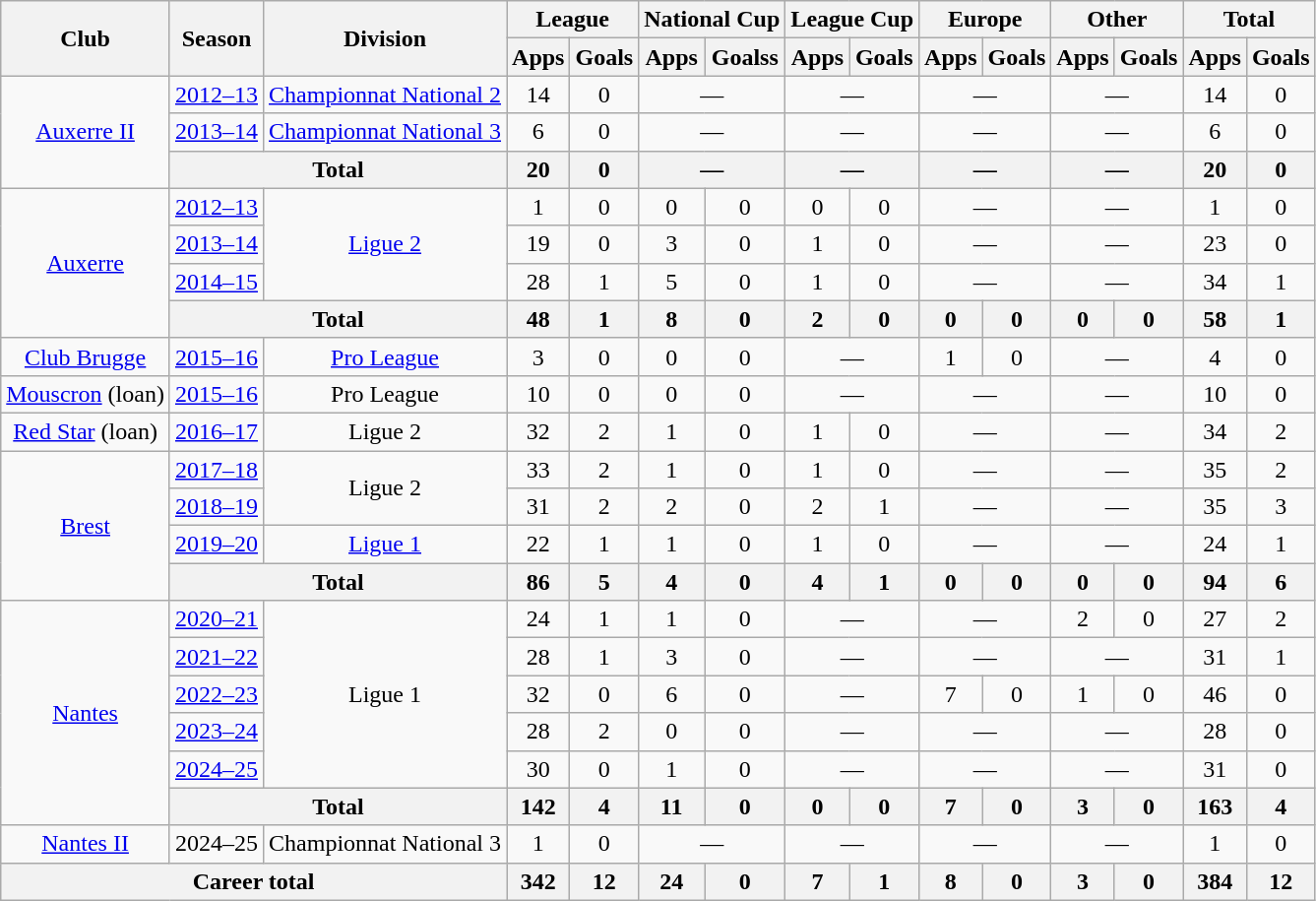<table class="wikitable" style="text-align: center">
<tr>
<th rowspan="2">Club</th>
<th rowspan="2">Season</th>
<th rowspan="2">Division</th>
<th colspan="2">League</th>
<th colspan="2">National Cup</th>
<th colspan="2">League Cup</th>
<th colspan="2">Europe</th>
<th colspan="2">Other</th>
<th colspan="2">Total</th>
</tr>
<tr>
<th>Apps</th>
<th>Goals</th>
<th>Apps</th>
<th>Goalss</th>
<th>Apps</th>
<th>Goals</th>
<th>Apps</th>
<th>Goals</th>
<th>Apps</th>
<th>Goals</th>
<th>Apps</th>
<th>Goals</th>
</tr>
<tr>
<td rowspan="3"><a href='#'>Auxerre II</a></td>
<td><a href='#'>2012–13</a></td>
<td><a href='#'>Championnat National 2</a></td>
<td>14</td>
<td>0</td>
<td colspan="2">—</td>
<td colspan="2">—</td>
<td colspan="2">—</td>
<td colspan="2">—</td>
<td>14</td>
<td>0</td>
</tr>
<tr>
<td><a href='#'>2013–14</a></td>
<td><a href='#'>Championnat National 3</a></td>
<td>6</td>
<td>0</td>
<td colspan="2">—</td>
<td colspan="2">—</td>
<td colspan="2">—</td>
<td colspan="2">—</td>
<td>6</td>
<td>0</td>
</tr>
<tr>
<th colspan="2">Total</th>
<th>20</th>
<th>0</th>
<th colspan="2">—</th>
<th colspan="2">—</th>
<th colspan="2">—</th>
<th colspan="2">—</th>
<th>20</th>
<th>0</th>
</tr>
<tr>
<td rowspan="4"><a href='#'>Auxerre</a></td>
<td><a href='#'>2012–13</a></td>
<td rowspan="3"><a href='#'>Ligue 2</a></td>
<td>1</td>
<td>0</td>
<td>0</td>
<td>0</td>
<td>0</td>
<td>0</td>
<td colspan="2">—</td>
<td colspan="2">—</td>
<td>1</td>
<td>0</td>
</tr>
<tr>
<td><a href='#'>2013–14</a></td>
<td>19</td>
<td>0</td>
<td>3</td>
<td>0</td>
<td>1</td>
<td>0</td>
<td colspan="2">—</td>
<td colspan="2">—</td>
<td>23</td>
<td>0</td>
</tr>
<tr>
<td><a href='#'>2014–15</a></td>
<td>28</td>
<td>1</td>
<td>5</td>
<td>0</td>
<td>1</td>
<td>0</td>
<td colspan="2">—</td>
<td colspan="2">—</td>
<td>34</td>
<td>1</td>
</tr>
<tr>
<th colspan="2">Total</th>
<th>48</th>
<th>1</th>
<th>8</th>
<th>0</th>
<th>2</th>
<th>0</th>
<th>0</th>
<th>0</th>
<th>0</th>
<th>0</th>
<th>58</th>
<th>1</th>
</tr>
<tr>
<td><a href='#'>Club Brugge</a></td>
<td><a href='#'>2015–16</a></td>
<td><a href='#'>Pro League</a></td>
<td>3</td>
<td>0</td>
<td>0</td>
<td>0</td>
<td colspan="2">—</td>
<td>1</td>
<td>0</td>
<td colspan="2">—</td>
<td>4</td>
<td>0</td>
</tr>
<tr>
<td><a href='#'>Mouscron</a> (loan)</td>
<td><a href='#'>2015–16</a></td>
<td>Pro League</td>
<td>10</td>
<td>0</td>
<td>0</td>
<td>0</td>
<td colspan="2">—</td>
<td colspan="2">—</td>
<td colspan="2">—</td>
<td>10</td>
<td>0</td>
</tr>
<tr>
<td><a href='#'>Red Star</a> (loan)</td>
<td><a href='#'>2016–17</a></td>
<td>Ligue 2</td>
<td>32</td>
<td>2</td>
<td>1</td>
<td>0</td>
<td>1</td>
<td>0</td>
<td colspan="2">—</td>
<td colspan="2">—</td>
<td>34</td>
<td>2</td>
</tr>
<tr>
<td rowspan="4"><a href='#'>Brest</a></td>
<td><a href='#'>2017–18</a></td>
<td rowspan="2">Ligue 2</td>
<td>33</td>
<td>2</td>
<td>1</td>
<td>0</td>
<td>1</td>
<td>0</td>
<td colspan="2">—</td>
<td colspan="2">—</td>
<td>35</td>
<td>2</td>
</tr>
<tr>
<td><a href='#'>2018–19</a></td>
<td>31</td>
<td>2</td>
<td>2</td>
<td>0</td>
<td>2</td>
<td>1</td>
<td colspan="2">—</td>
<td colspan="2">—</td>
<td>35</td>
<td>3</td>
</tr>
<tr>
<td><a href='#'>2019–20</a></td>
<td><a href='#'>Ligue 1</a></td>
<td>22</td>
<td>1</td>
<td>1</td>
<td>0</td>
<td>1</td>
<td>0</td>
<td colspan="2">—</td>
<td colspan="2">—</td>
<td>24</td>
<td>1</td>
</tr>
<tr>
<th colspan="2">Total</th>
<th>86</th>
<th>5</th>
<th>4</th>
<th>0</th>
<th>4</th>
<th>1</th>
<th>0</th>
<th>0</th>
<th>0</th>
<th>0</th>
<th>94</th>
<th>6</th>
</tr>
<tr>
<td rowspan="6"><a href='#'>Nantes</a></td>
<td><a href='#'>2020–21</a></td>
<td rowspan="5">Ligue 1</td>
<td>24</td>
<td>1</td>
<td>1</td>
<td>0</td>
<td colspan="2">—</td>
<td colspan="2">—</td>
<td>2</td>
<td>0</td>
<td>27</td>
<td>2</td>
</tr>
<tr>
<td><a href='#'>2021–22</a></td>
<td>28</td>
<td>1</td>
<td>3</td>
<td>0</td>
<td colspan="2">—</td>
<td colspan="2">—</td>
<td colspan="2">—</td>
<td>31</td>
<td>1</td>
</tr>
<tr>
<td><a href='#'>2022–23</a></td>
<td>32</td>
<td>0</td>
<td>6</td>
<td>0</td>
<td colspan="2">—</td>
<td>7</td>
<td>0</td>
<td>1</td>
<td>0</td>
<td>46</td>
<td>0</td>
</tr>
<tr>
<td><a href='#'>2023–24</a></td>
<td>28</td>
<td>2</td>
<td>0</td>
<td>0</td>
<td colspan="2">—</td>
<td colspan="2">—</td>
<td colspan="2">—</td>
<td>28</td>
<td>0</td>
</tr>
<tr>
<td><a href='#'>2024–25</a></td>
<td>30</td>
<td>0</td>
<td>1</td>
<td>0</td>
<td colspan="2">—</td>
<td colspan="2">—</td>
<td colspan="2">—</td>
<td>31</td>
<td>0</td>
</tr>
<tr>
<th colspan="2">Total</th>
<th>142</th>
<th>4</th>
<th>11</th>
<th>0</th>
<th>0</th>
<th>0</th>
<th>7</th>
<th>0</th>
<th>3</th>
<th>0</th>
<th>163</th>
<th>4</th>
</tr>
<tr>
<td><a href='#'>Nantes II</a></td>
<td>2024–25</td>
<td>Championnat National 3</td>
<td>1</td>
<td>0</td>
<td colspan="2">—</td>
<td colspan="2">—</td>
<td colspan="2">—</td>
<td colspan="2">—</td>
<td>1</td>
<td>0</td>
</tr>
<tr>
<th colspan="3">Career total</th>
<th>342</th>
<th>12</th>
<th>24</th>
<th>0</th>
<th>7</th>
<th>1</th>
<th>8</th>
<th>0</th>
<th>3</th>
<th>0</th>
<th>384</th>
<th>12</th>
</tr>
</table>
